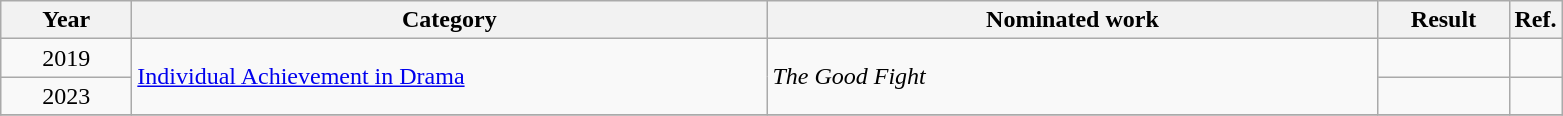<table class=wikitable>
<tr>
<th scope="col" style="width:5em;">Year</th>
<th scope="col" style="width:26em;">Category</th>
<th scope="col" style="width:25em;">Nominated work</th>
<th scope="col" style="width:5em;">Result</th>
<th>Ref.</th>
</tr>
<tr>
<td style="text-align:center;">2019</td>
<td rowspan=2><a href='#'>Individual Achievement in Drama</a></td>
<td rowspan="2"><em>The Good Fight</em></td>
<td></td>
<td></td>
</tr>
<tr>
<td style="text-align:center;">2023</td>
<td></td>
<td></td>
</tr>
<tr>
</tr>
</table>
